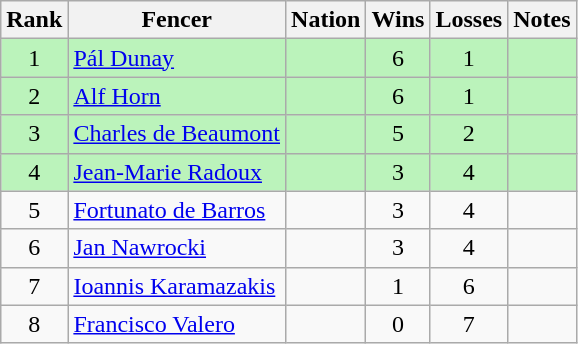<table class="wikitable sortable" style="text-align: center;">
<tr>
<th>Rank</th>
<th>Fencer</th>
<th>Nation</th>
<th>Wins</th>
<th>Losses</th>
<th>Notes</th>
</tr>
<tr style="background:#bbf3bb;">
<td>1</td>
<td align=left><a href='#'>Pál Dunay</a></td>
<td align=left></td>
<td>6</td>
<td>1</td>
<td></td>
</tr>
<tr style="background:#bbf3bb;">
<td>2</td>
<td align=left><a href='#'>Alf Horn</a></td>
<td align=left></td>
<td>6</td>
<td>1</td>
<td></td>
</tr>
<tr style="background:#bbf3bb;">
<td>3</td>
<td align=left><a href='#'>Charles de Beaumont</a></td>
<td align=left></td>
<td>5</td>
<td>2</td>
<td></td>
</tr>
<tr style="background:#bbf3bb;">
<td>4</td>
<td align=left><a href='#'>Jean-Marie Radoux</a></td>
<td align=left></td>
<td>3</td>
<td>4</td>
<td></td>
</tr>
<tr>
<td>5</td>
<td align=left><a href='#'>Fortunato de Barros</a></td>
<td align=left></td>
<td>3</td>
<td>4</td>
<td></td>
</tr>
<tr>
<td>6</td>
<td align=left><a href='#'>Jan Nawrocki</a></td>
<td align=left></td>
<td>3</td>
<td>4</td>
<td></td>
</tr>
<tr>
<td>7</td>
<td align=left><a href='#'>Ioannis Karamazakis</a></td>
<td align=left></td>
<td>1</td>
<td>6</td>
<td></td>
</tr>
<tr>
<td>8</td>
<td align=left><a href='#'>Francisco Valero</a></td>
<td align=left></td>
<td>0</td>
<td>7</td>
<td></td>
</tr>
</table>
